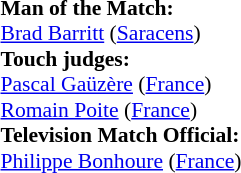<table width=100% style="font-size: 90%">
<tr>
<td><br><strong>Man of the Match:</strong>
<br> <a href='#'>Brad Barritt</a> (<a href='#'>Saracens</a>)<br><strong>Touch judges:</strong>
<br> <a href='#'>Pascal Gaüzère</a> (<a href='#'>France</a>)
<br> <a href='#'>Romain Poite</a> (<a href='#'>France</a>)
<br><strong>Television Match Official:</strong>
<br> <a href='#'>Philippe Bonhoure</a> (<a href='#'>France</a>)</td>
</tr>
</table>
